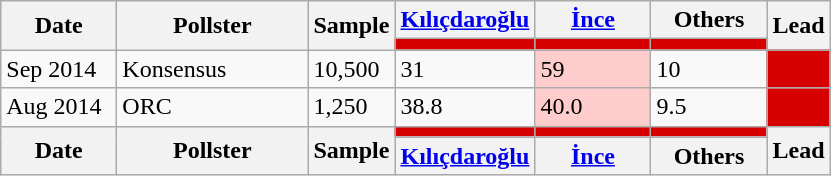<table class="wikitable sortable">
<tr>
<th rowspan="2" style="width: 70px;">Date</th>
<th rowspan="2" style="width: 120px;">Pollster</th>
<th rowspan="2" style="width: 50px;">Sample</th>
<th style="width:70px;"><a href='#'>Kılıçdaroğlu</a></th>
<th style="width:70px;"><a href='#'>İnce</a></th>
<th style="width:70px;">Others</th>
<th rowspan="2">Lead</th>
</tr>
<tr>
<th style="background: #d70000" width:70px;"></th>
<th style="background: #d70000" width:70px;"></th>
<th style="background: #d70000" width:70px;"></th>
</tr>
<tr>
<td>Sep 2014</td>
<td>Konsensus</td>
<td>10,500</td>
<td>31</td>
<td style="background: #FFCCCC">59</td>
<td>10</td>
<td style="background: #d70000"></td>
</tr>
<tr>
<td>Aug 2014</td>
<td>ORC</td>
<td>1,250</td>
<td>38.8</td>
<td style="background: #FFCCCC">40.0</td>
<td>9.5</td>
<td style="background: #d70000"></td>
</tr>
<tr>
<th rowspan="2" style="width: 70px;">Date</th>
<th rowspan="2" style="width: 120px;">Pollster</th>
<th rowspan="2" style="width: 50px;">Sample</th>
<th style="background: #d70000" width:70px;"></th>
<th style="background: #d70000" width:70px;"></th>
<th style="background: #d70000" width:70px;"></th>
<th rowspan="2">Lead</th>
</tr>
<tr>
<th style="width:70px;"><a href='#'>Kılıçdaroğlu</a></th>
<th style="width:70px;"><a href='#'>İnce</a></th>
<th style="width:70px;">Others</th>
</tr>
</table>
